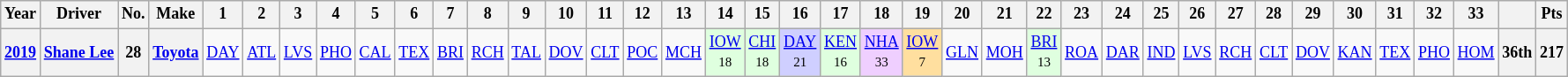<table class="wikitable" style="text-align:center; font-size:75%">
<tr>
<th>Year</th>
<th>Driver</th>
<th>No.</th>
<th>Make</th>
<th>1</th>
<th>2</th>
<th>3</th>
<th>4</th>
<th>5</th>
<th>6</th>
<th>7</th>
<th>8</th>
<th>9</th>
<th>10</th>
<th>11</th>
<th>12</th>
<th>13</th>
<th>14</th>
<th>15</th>
<th>16</th>
<th>17</th>
<th>18</th>
<th>19</th>
<th>20</th>
<th>21</th>
<th>22</th>
<th>23</th>
<th>24</th>
<th>25</th>
<th>26</th>
<th>27</th>
<th>28</th>
<th>29</th>
<th>30</th>
<th>31</th>
<th>32</th>
<th>33</th>
<th></th>
<th>Pts</th>
</tr>
<tr>
<th><a href='#'>2019</a></th>
<th><a href='#'>Shane Lee</a></th>
<th>28</th>
<th><a href='#'>Toyota</a></th>
<td><a href='#'>DAY</a></td>
<td><a href='#'>ATL</a></td>
<td><a href='#'>LVS</a></td>
<td><a href='#'>PHO</a></td>
<td><a href='#'>CAL</a></td>
<td><a href='#'>TEX</a></td>
<td><a href='#'>BRI</a></td>
<td><a href='#'>RCH</a></td>
<td><a href='#'>TAL</a></td>
<td><a href='#'>DOV</a></td>
<td><a href='#'>CLT</a></td>
<td><a href='#'>POC</a></td>
<td><a href='#'>MCH</a></td>
<td style="background:#DFFFDF;"><a href='#'>IOW</a><br><small>18</small></td>
<td style="background:#DFFFDF;"><a href='#'>CHI</a><br><small>18</small></td>
<td style="background:#CFCFFF;"><a href='#'>DAY</a><br><small>21</small></td>
<td style="background:#DFFFDF;"><a href='#'>KEN</a><br><small>16</small></td>
<td style="background:#EFCFFF;"><a href='#'>NHA</a><br><small>33</small></td>
<td style="background:#FFDF9F;"><a href='#'>IOW</a><br><small>7</small></td>
<td><a href='#'>GLN</a></td>
<td><a href='#'>MOH</a></td>
<td style="background:#DFFFDF;"><a href='#'>BRI</a><br><small>13</small></td>
<td><a href='#'>ROA</a></td>
<td><a href='#'>DAR</a></td>
<td><a href='#'>IND</a></td>
<td><a href='#'>LVS</a></td>
<td><a href='#'>RCH</a></td>
<td><a href='#'>CLT</a></td>
<td><a href='#'>DOV</a></td>
<td><a href='#'>KAN</a></td>
<td><a href='#'>TEX</a></td>
<td><a href='#'>PHO</a></td>
<td><a href='#'>HOM</a></td>
<th>36th</th>
<th>217</th>
</tr>
</table>
